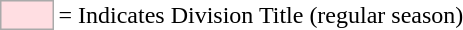<table>
<tr>
<td style="background-color:#FFDEE2; border:1px solid #aaaaaa; width:2em;"></td>
<td>= Indicates Division Title (regular season)</td>
</tr>
</table>
